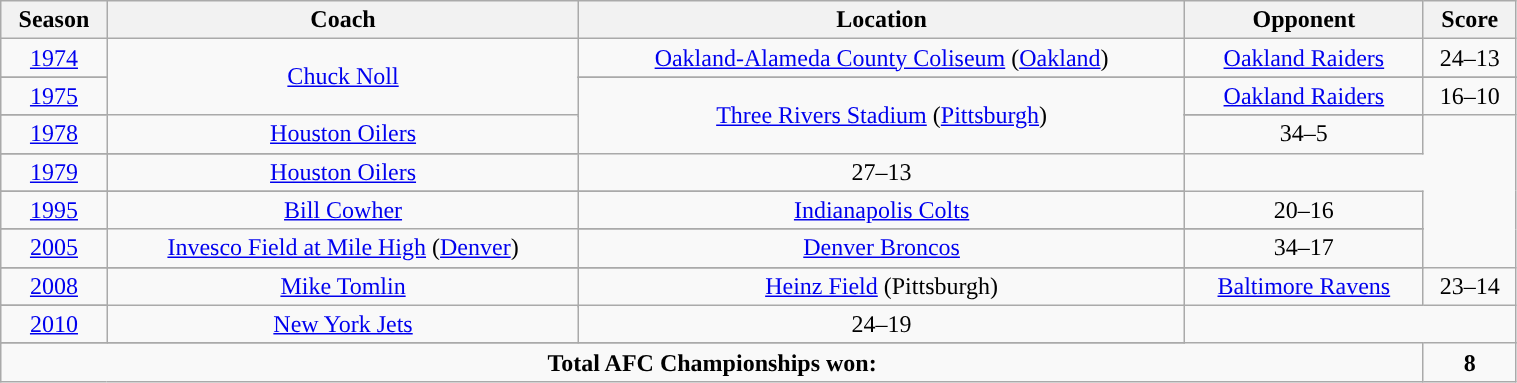<table class="wikitable" style="width:80%;text-align:center">
<tr>
<th>Season</th>
<th>Coach</th>
<th>Location</th>
<th>Opponent</th>
<th>Score</th>
</tr>
<tr>
<td><a href='#'>1974</a></td>
<td rowspan=4"><a href='#'>Chuck Noll</a></td>
<td><a href='#'>Oakland-Alameda County Coliseum</a> (<a href='#'>Oakland</a>)</td>
<td><a href='#'>Oakland Raiders</a></td>
<td>24–13</td>
</tr>
<tr>
</tr>
<tr>
<td><a href='#'>1975</a></td>
<td rowspan=4"><a href='#'>Three Rivers Stadium</a> (<a href='#'>Pittsburgh</a>)</td>
<td><a href='#'>Oakland Raiders</a></td>
<td>16–10</td>
</tr>
<tr>
</tr>
<tr>
<td><a href='#'>1978</a></td>
<td><a href='#'>Houston Oilers</a></td>
<td>34–5</td>
</tr>
<tr>
</tr>
<tr>
<td><a href='#'>1979</a></td>
<td><a href='#'>Houston Oilers</a></td>
<td>27–13</td>
</tr>
<tr>
</tr>
<tr>
<td><a href='#'>1995</a></td>
<td rowspan=2"><a href='#'>Bill Cowher</a></td>
<td><a href='#'>Indianapolis Colts</a></td>
<td>20–16</td>
</tr>
<tr>
</tr>
<tr>
<td><a href='#'>2005</a></td>
<td><a href='#'>Invesco Field at Mile High</a> (<a href='#'>Denver</a>)</td>
<td><a href='#'>Denver Broncos</a></td>
<td>34–17</td>
</tr>
<tr>
</tr>
<tr>
<td><a href='#'>2008</a></td>
<td rowspan=2"><a href='#'>Mike Tomlin</a></td>
<td rowspan=2"><a href='#'>Heinz Field</a> (Pittsburgh)</td>
<td><a href='#'>Baltimore Ravens</a></td>
<td>23–14</td>
</tr>
<tr>
</tr>
<tr>
<td><a href='#'>2010</a></td>
<td><a href='#'>New York Jets</a></td>
<td>24–19</td>
</tr>
<tr>
</tr>
<tr>
<td colspan="4"><strong>Total AFC Championships won:</strong></td>
<td colspan="2"><strong>8</strong></td>
</tr>
</table>
